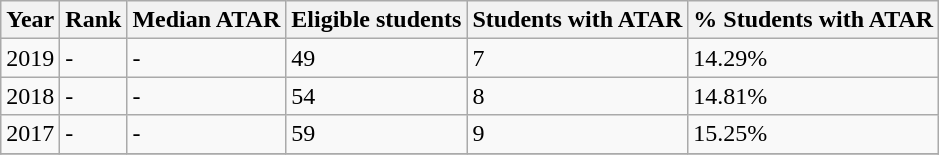<table class="wikitable sortable">
<tr>
<th>Year</th>
<th>Rank</th>
<th>Median ATAR</th>
<th>Eligible students</th>
<th>Students with ATAR</th>
<th>% Students with ATAR</th>
</tr>
<tr>
<td>2019</td>
<td>-</td>
<td>-</td>
<td>49</td>
<td>7</td>
<td>14.29%</td>
</tr>
<tr>
<td>2018</td>
<td>-</td>
<td>-</td>
<td>54</td>
<td>8</td>
<td>14.81%</td>
</tr>
<tr>
<td>2017</td>
<td>-</td>
<td>-</td>
<td>59</td>
<td>9</td>
<td>15.25%</td>
</tr>
<tr>
</tr>
</table>
